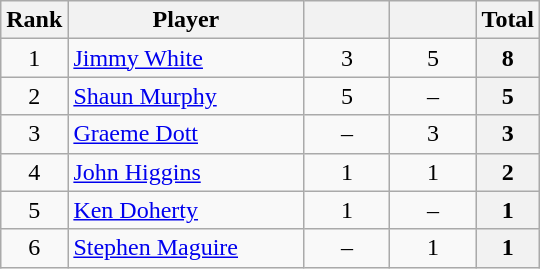<table class="wikitable">
<tr>
<th width=30>Rank</th>
<th width=150>Player</th>
<th width=50></th>
<th width=50></th>
<th width=30>Total</th>
</tr>
<tr>
<td align="center">1</td>
<td> <a href='#'>Jimmy White</a></td>
<td align="center">3</td>
<td align="center">5</td>
<th>8</th>
</tr>
<tr>
<td align="center">2</td>
<td> <a href='#'>Shaun Murphy</a></td>
<td align="center">5</td>
<td align="center">–</td>
<th>5</th>
</tr>
<tr>
<td align="center">3</td>
<td> <a href='#'>Graeme Dott</a></td>
<td align="center">–</td>
<td align="center">3</td>
<th>3</th>
</tr>
<tr>
<td align="center">4</td>
<td> <a href='#'>John Higgins</a></td>
<td align="center">1</td>
<td align="center">1</td>
<th>2</th>
</tr>
<tr>
<td align="center">5</td>
<td> <a href='#'>Ken Doherty</a></td>
<td align="center">1</td>
<td align="center">–</td>
<th>1</th>
</tr>
<tr>
<td align="center">6</td>
<td> <a href='#'>Stephen Maguire</a></td>
<td align="center">–</td>
<td align="center">1</td>
<th>1</th>
</tr>
</table>
